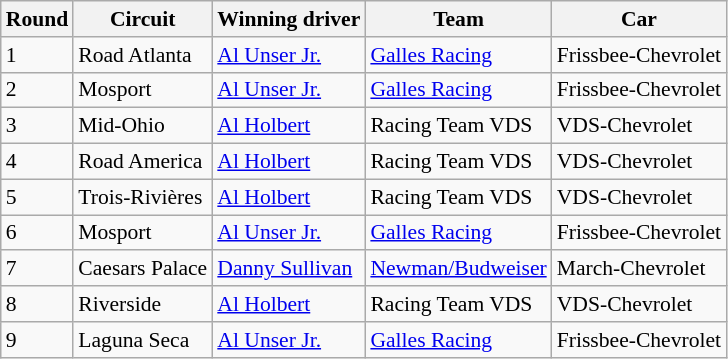<table class="wikitable" style="font-size: 90%;">
<tr>
<th>Round</th>
<th>Circuit</th>
<th>Winning driver</th>
<th>Team</th>
<th>Car</th>
</tr>
<tr>
<td>1</td>
<td>Road Atlanta</td>
<td> <a href='#'>Al Unser Jr.</a></td>
<td> <a href='#'>Galles Racing</a></td>
<td>Frissbee-Chevrolet</td>
</tr>
<tr>
<td>2</td>
<td>Mosport</td>
<td> <a href='#'>Al Unser Jr.</a></td>
<td> <a href='#'>Galles Racing</a></td>
<td>Frissbee-Chevrolet</td>
</tr>
<tr>
<td>3</td>
<td>Mid-Ohio</td>
<td> <a href='#'>Al Holbert</a></td>
<td> Racing Team VDS</td>
<td>VDS-Chevrolet</td>
</tr>
<tr>
<td>4</td>
<td>Road America</td>
<td> <a href='#'>Al Holbert</a></td>
<td> Racing Team VDS</td>
<td>VDS-Chevrolet</td>
</tr>
<tr>
<td>5</td>
<td>Trois-Rivières</td>
<td> <a href='#'>Al Holbert</a></td>
<td> Racing Team VDS</td>
<td>VDS-Chevrolet</td>
</tr>
<tr>
<td>6</td>
<td>Mosport</td>
<td> <a href='#'>Al Unser Jr.</a></td>
<td> <a href='#'>Galles Racing</a></td>
<td>Frissbee-Chevrolet</td>
</tr>
<tr>
<td>7</td>
<td>Caesars Palace</td>
<td> <a href='#'>Danny Sullivan</a></td>
<td> <a href='#'>Newman/Budweiser</a></td>
<td>March-Chevrolet</td>
</tr>
<tr>
<td>8</td>
<td>Riverside</td>
<td> <a href='#'>Al Holbert</a></td>
<td> Racing Team VDS</td>
<td>VDS-Chevrolet</td>
</tr>
<tr>
<td>9</td>
<td>Laguna Seca</td>
<td> <a href='#'>Al Unser Jr.</a></td>
<td> <a href='#'>Galles Racing</a></td>
<td>Frissbee-Chevrolet</td>
</tr>
</table>
